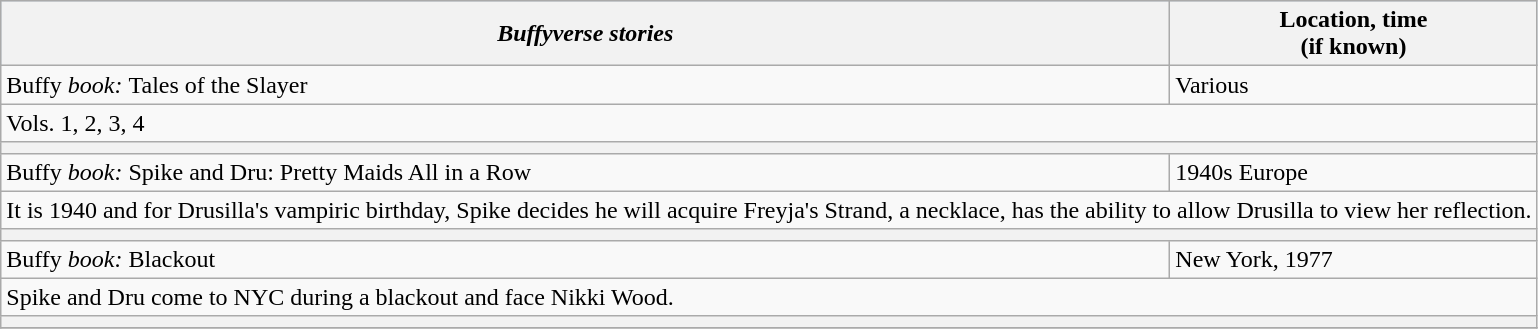<table class="wikitable">
<tr bgcolor="lightsteelblue" align=left>
<th><strong><em>Buffyverse<em> stories<strong></th>
<th></strong>Location, time<strong> <br>  (if known)</th>
</tr>
<tr>
<td></em>Buffy<em> book: </em>Tales of the Slayer<em></td>
<td>Various</td>
</tr>
<tr>
<td colspan="4">Vols. 1, 2, 3, 4</td>
</tr>
<tr>
<td colspan="6" bgcolor="#f2f2f2"></td>
</tr>
<tr>
<td></em>Buffy<em> book: </em>Spike and Dru: Pretty Maids All in a Row<em></td>
<td>1940s Europe</td>
</tr>
<tr>
<td colspan="4">It is 1940 and for Drusilla's vampiric birthday, Spike decides he will acquire Freyja's Strand, a necklace, has the ability to allow Drusilla to view her reflection.</td>
</tr>
<tr>
<td colspan="6" bgcolor="#f2f2f2"></td>
</tr>
<tr>
<td></em>Buffy<em> book: </em>Blackout<em></td>
<td>New York, 1977</td>
</tr>
<tr>
<td colspan="4">Spike and Dru come to NYC during a blackout and face Nikki Wood.</td>
</tr>
<tr>
<td colspan="6" bgcolor="#f2f2f2"></td>
</tr>
<tr>
</tr>
</table>
